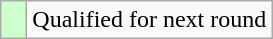<table class="wikitable">
<tr>
<td style="width:10px; background:#cfc"></td>
<td>Qualified for next round</td>
</tr>
</table>
